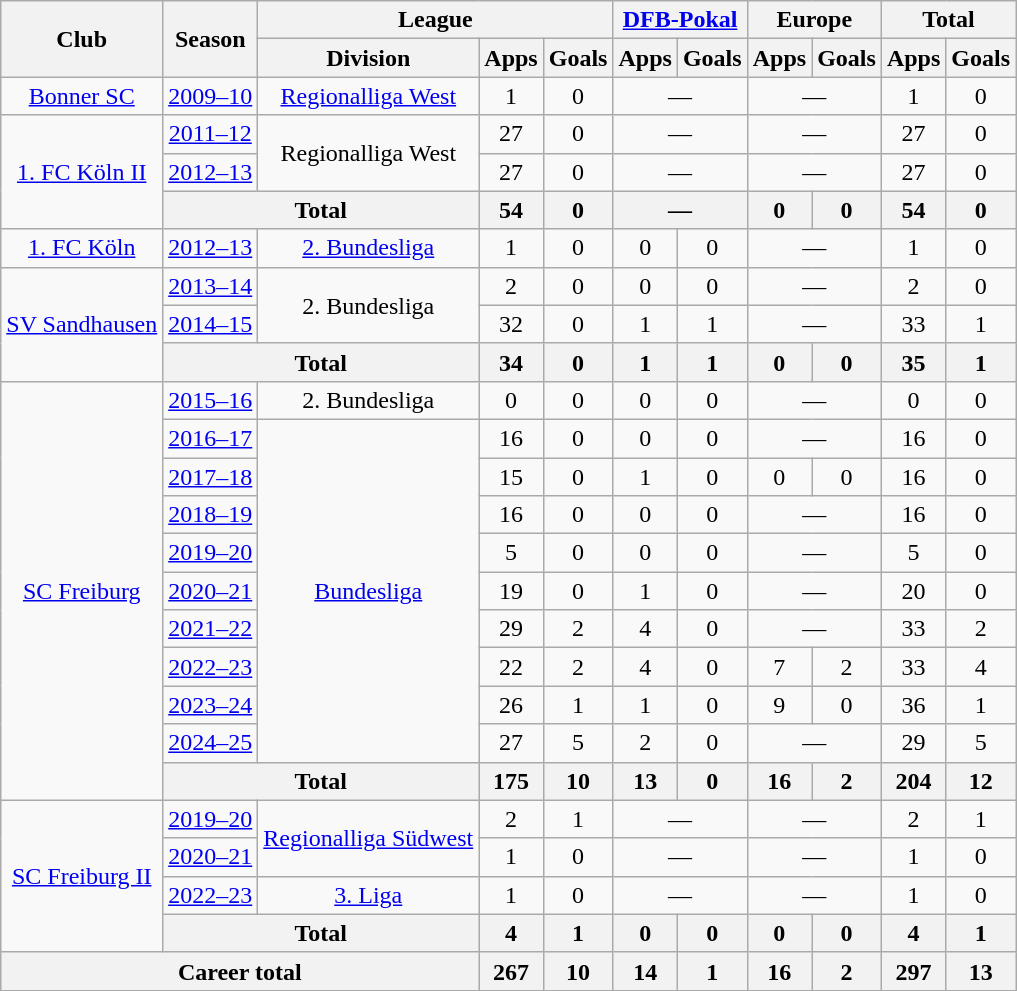<table class="wikitable" style="text-align:center">
<tr>
<th rowspan="2">Club</th>
<th rowspan="2">Season</th>
<th colspan="3">League</th>
<th colspan="2"><a href='#'>DFB-Pokal</a></th>
<th colspan="2">Europe</th>
<th colspan="2">Total</th>
</tr>
<tr>
<th>Division</th>
<th>Apps</th>
<th>Goals</th>
<th>Apps</th>
<th>Goals</th>
<th>Apps</th>
<th>Goals</th>
<th>Apps</th>
<th>Goals</th>
</tr>
<tr>
<td><a href='#'>Bonner SC</a></td>
<td><a href='#'>2009–10</a></td>
<td><a href='#'>Regionalliga West</a></td>
<td>1</td>
<td>0</td>
<td colspan="2">—</td>
<td colspan="2">—</td>
<td>1</td>
<td>0</td>
</tr>
<tr>
<td rowspan="3"><a href='#'>1. FC Köln II</a></td>
<td><a href='#'>2011–12</a></td>
<td rowspan="2">Regionalliga West</td>
<td>27</td>
<td>0</td>
<td colspan="2">—</td>
<td colspan="2">—</td>
<td>27</td>
<td>0</td>
</tr>
<tr>
<td><a href='#'>2012–13</a></td>
<td>27</td>
<td>0</td>
<td colspan="2">—</td>
<td colspan="2">—</td>
<td>27</td>
<td>0</td>
</tr>
<tr>
<th colspan="2">Total</th>
<th>54</th>
<th>0</th>
<th colspan="2">—</th>
<th>0</th>
<th>0</th>
<th>54</th>
<th>0</th>
</tr>
<tr>
<td><a href='#'>1. FC Köln</a></td>
<td><a href='#'>2012–13</a></td>
<td><a href='#'>2. Bundesliga</a></td>
<td>1</td>
<td>0</td>
<td>0</td>
<td>0</td>
<td colspan="2">—</td>
<td>1</td>
<td>0</td>
</tr>
<tr>
<td rowspan="3"><a href='#'>SV Sandhausen</a></td>
<td><a href='#'>2013–14</a></td>
<td rowspan="2">2. Bundesliga</td>
<td>2</td>
<td>0</td>
<td>0</td>
<td>0</td>
<td colspan="2">—</td>
<td>2</td>
<td>0</td>
</tr>
<tr>
<td><a href='#'>2014–15</a></td>
<td>32</td>
<td>0</td>
<td>1</td>
<td>1</td>
<td colspan="2">—</td>
<td>33</td>
<td>1</td>
</tr>
<tr>
<th colspan="2">Total</th>
<th>34</th>
<th>0</th>
<th>1</th>
<th>1</th>
<th>0</th>
<th>0</th>
<th>35</th>
<th>1</th>
</tr>
<tr>
<td rowspan="11"><a href='#'>SC Freiburg</a></td>
<td><a href='#'>2015–16</a></td>
<td>2. Bundesliga</td>
<td>0</td>
<td>0</td>
<td>0</td>
<td>0</td>
<td colspan="2">—</td>
<td>0</td>
<td>0</td>
</tr>
<tr>
<td><a href='#'>2016–17</a></td>
<td rowspan="9"><a href='#'>Bundesliga</a></td>
<td>16</td>
<td>0</td>
<td>0</td>
<td>0</td>
<td colspan="2">—</td>
<td>16</td>
<td>0</td>
</tr>
<tr>
<td><a href='#'>2017–18</a></td>
<td>15</td>
<td>0</td>
<td>1</td>
<td>0</td>
<td>0</td>
<td>0</td>
<td>16</td>
<td>0</td>
</tr>
<tr>
<td><a href='#'>2018–19</a></td>
<td>16</td>
<td>0</td>
<td>0</td>
<td>0</td>
<td colspan="2">—</td>
<td>16</td>
<td>0</td>
</tr>
<tr>
<td><a href='#'>2019–20</a></td>
<td>5</td>
<td>0</td>
<td>0</td>
<td>0</td>
<td colspan="2">—</td>
<td>5</td>
<td>0</td>
</tr>
<tr>
<td><a href='#'>2020–21</a></td>
<td>19</td>
<td>0</td>
<td>1</td>
<td>0</td>
<td colspan="2">—</td>
<td>20</td>
<td>0</td>
</tr>
<tr>
<td><a href='#'>2021–22</a></td>
<td>29</td>
<td>2</td>
<td>4</td>
<td>0</td>
<td colspan="2">—</td>
<td>33</td>
<td>2</td>
</tr>
<tr>
<td><a href='#'>2022–23</a></td>
<td>22</td>
<td>2</td>
<td>4</td>
<td>0</td>
<td>7</td>
<td>2</td>
<td>33</td>
<td>4</td>
</tr>
<tr>
<td><a href='#'>2023–24</a></td>
<td>26</td>
<td>1</td>
<td>1</td>
<td>0</td>
<td>9</td>
<td>0</td>
<td>36</td>
<td>1</td>
</tr>
<tr>
<td><a href='#'>2024–25</a></td>
<td>27</td>
<td>5</td>
<td>2</td>
<td>0</td>
<td colspan="2">—</td>
<td>29</td>
<td>5</td>
</tr>
<tr>
<th colspan="2">Total</th>
<th>175</th>
<th>10</th>
<th>13</th>
<th>0</th>
<th>16</th>
<th>2</th>
<th>204</th>
<th>12</th>
</tr>
<tr>
<td rowspan="4"><a href='#'>SC Freiburg II</a></td>
<td><a href='#'>2019–20</a></td>
<td rowspan="2"><a href='#'>Regionalliga Südwest</a></td>
<td>2</td>
<td>1</td>
<td colspan="2">—</td>
<td colspan="2">—</td>
<td>2</td>
<td>1</td>
</tr>
<tr>
<td><a href='#'>2020–21</a></td>
<td>1</td>
<td>0</td>
<td colspan="2">—</td>
<td colspan="2">—</td>
<td>1</td>
<td>0</td>
</tr>
<tr>
<td><a href='#'>2022–23</a></td>
<td><a href='#'>3. Liga</a></td>
<td>1</td>
<td>0</td>
<td colspan="2">—</td>
<td colspan="2">—</td>
<td>1</td>
<td>0</td>
</tr>
<tr>
<th colspan="2">Total</th>
<th>4</th>
<th>1</th>
<th>0</th>
<th>0</th>
<th>0</th>
<th>0</th>
<th>4</th>
<th>1</th>
</tr>
<tr>
<th colspan="3">Career total</th>
<th>267</th>
<th>10</th>
<th>14</th>
<th>1</th>
<th>16</th>
<th>2</th>
<th>297</th>
<th>13</th>
</tr>
</table>
